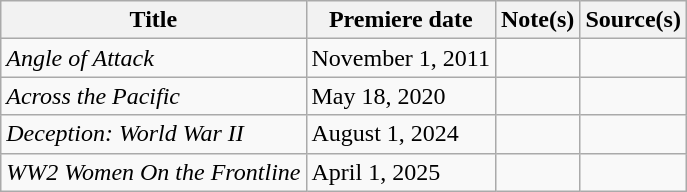<table class="wikitable sortable">
<tr>
<th>Title</th>
<th>Premiere date</th>
<th>Note(s)</th>
<th>Source(s)</th>
</tr>
<tr>
<td><em>Angle of Attack</em></td>
<td>November 1, 2011</td>
<td></td>
<td></td>
</tr>
<tr>
<td><em>Across the Pacific</em></td>
<td>May 18, 2020</td>
<td></td>
<td></td>
</tr>
<tr>
<td><em>Deception: World War II</em></td>
<td>August 1, 2024</td>
<td></td>
<td></td>
</tr>
<tr>
<td><em>WW2 Women On the Frontline</em></td>
<td>April 1, 2025</td>
<td></td>
<td></td>
</tr>
</table>
